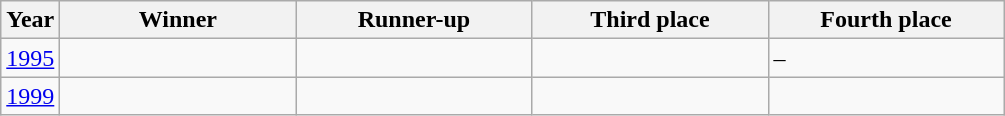<table class="wikitable">
<tr>
<th>Year</th>
<th width=150px>Winner</th>
<th width=150px>Runner-up</th>
<th width=150px>Third place</th>
<th width=150px>Fourth place</th>
</tr>
<tr>
<td><a href='#'>1995</a></td>
<td></td>
<td></td>
<td></td>
<td>–</td>
</tr>
<tr>
<td><a href='#'>1999</a></td>
<td></td>
<td></td>
<td></td>
<td></td>
</tr>
</table>
